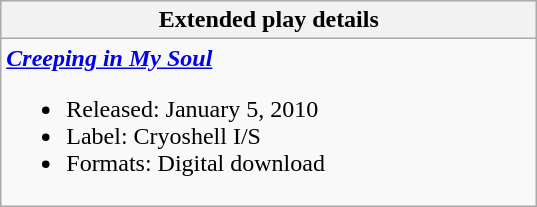<table class="wikitable" style="text-align:center;">
<tr>
<th style="width:350px;">Extended play details</th>
</tr>
<tr>
<td style="text-align:left;"><strong><em><a href='#'>Creeping in My Soul</a></em></strong><br><ul><li>Released: January 5, 2010</li><li>Label: Cryoshell I/S</li><li>Formats: Digital download</li></ul></td>
</tr>
</table>
